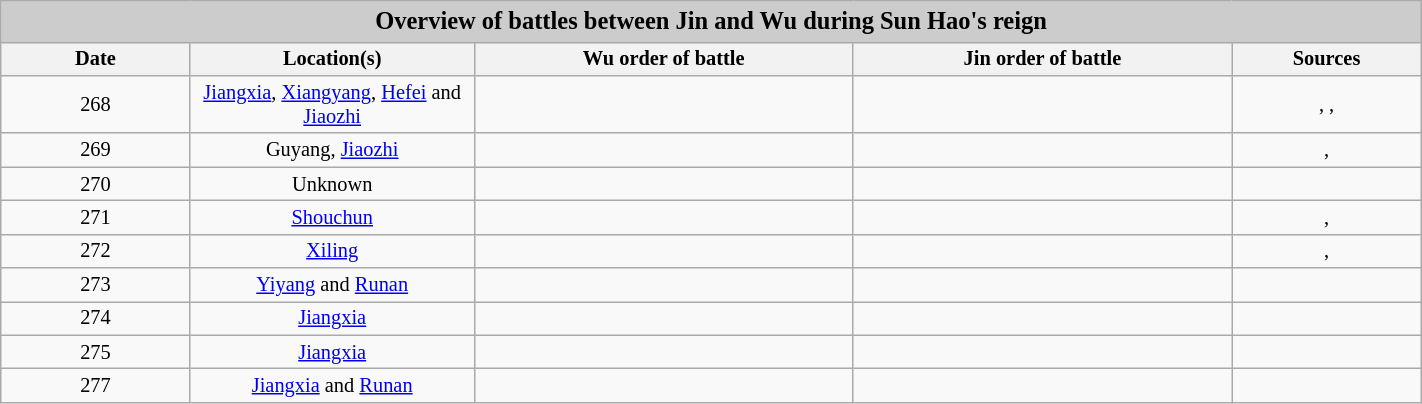<table align=center class="wikitable" style="width:75%; font-size:85%; text-align:center">
<tr>
<td colspan="6" style="background:#cccccc; font-size:120%"><strong>Overview of battles between Jin and Wu during Sun Hao's reign</strong></td>
</tr>
<tr>
<th width=10%>Date</th>
<th width=15%>Location(s)</th>
<th width=20%>Wu order of battle</th>
<th width=20%>Jin order of battle</th>
<th width=10%>Sources</th>
</tr>
<tr>
<td>268</td>
<td><a href='#'>Jiangxia</a>, <a href='#'>Xiangyang</a>, <a href='#'>Hefei</a> and <a href='#'>Jiaozhi</a></td>
<td></td>
<td></td>
<td>, , </td>
</tr>
<tr>
<td>269</td>
<td>Guyang, <a href='#'>Jiaozhi</a></td>
<td></td>
<td></td>
<td>, </td>
</tr>
<tr>
<td>270</td>
<td>Unknown</td>
<td></td>
<td></td>
<td></td>
</tr>
<tr>
<td>271</td>
<td><a href='#'>Shouchun</a></td>
<td></td>
<td></td>
<td>, </td>
</tr>
<tr>
<td>272</td>
<td><a href='#'>Xiling</a></td>
<td></td>
<td></td>
<td>, </td>
</tr>
<tr>
<td>273</td>
<td><a href='#'>Yiyang</a> and <a href='#'>Runan</a></td>
<td></td>
<td></td>
<td></td>
</tr>
<tr>
<td>274</td>
<td><a href='#'>Jiangxia</a></td>
<td></td>
<td></td>
<td></td>
</tr>
<tr>
<td>275</td>
<td><a href='#'>Jiangxia</a></td>
<td></td>
<td></td>
<td></td>
</tr>
<tr>
<td>277</td>
<td><a href='#'>Jiangxia</a> and <a href='#'>Runan</a></td>
<td></td>
<td></td>
<td></td>
</tr>
</table>
